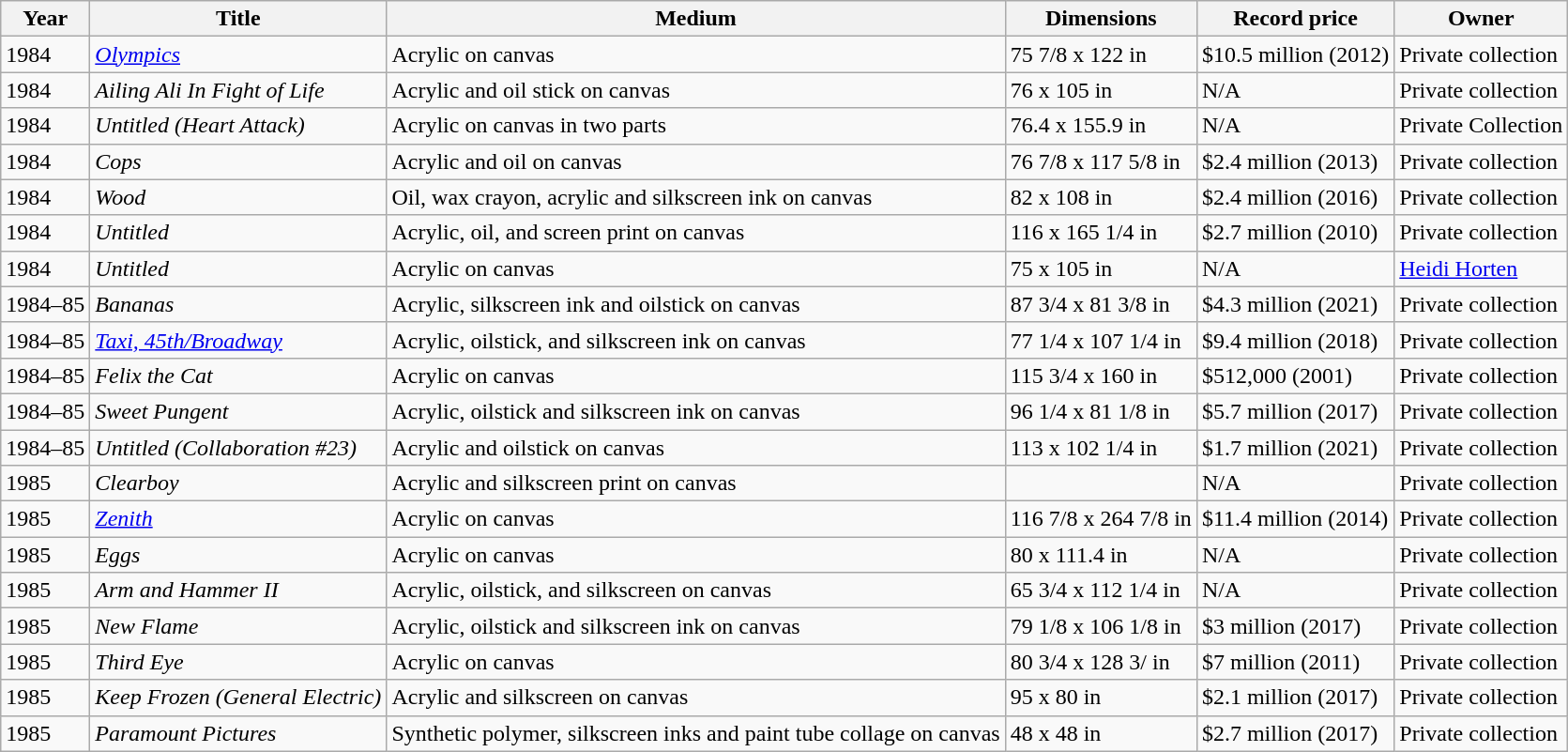<table class="wikitable">
<tr>
<th>Year</th>
<th>Title</th>
<th>Medium</th>
<th>Dimensions</th>
<th>Record price</th>
<th>Owner</th>
</tr>
<tr>
<td>1984</td>
<td><em><a href='#'>Olympics</a></em></td>
<td>Acrylic on canvas</td>
<td>75 7/8 x 122 in</td>
<td>$10.5 million (2012)</td>
<td>Private collection</td>
</tr>
<tr>
<td>1984</td>
<td><em>Ailing Ali In Fight of Life</em></td>
<td>Acrylic and oil stick on canvas</td>
<td>76 x 105 in</td>
<td>N/A</td>
<td>Private collection</td>
</tr>
<tr>
<td>1984</td>
<td><em>Untitled (Heart Attack)</em></td>
<td>Acrylic on canvas in two parts</td>
<td>76.4 x 155.9 in</td>
<td>N/A</td>
<td>Private Collection</td>
</tr>
<tr>
<td>1984</td>
<td><em>Cops</em></td>
<td>Acrylic and oil on canvas</td>
<td>76 7/8 x 117 5/8 in</td>
<td>$2.4 million (2013)</td>
<td>Private collection</td>
</tr>
<tr>
<td>1984</td>
<td><em>Wood</em></td>
<td>Oil, wax crayon, acrylic and silkscreen ink on canvas</td>
<td>82 x 108 in</td>
<td>$2.4 million (2016)</td>
<td>Private collection</td>
</tr>
<tr>
<td>1984</td>
<td><em>Untitled</em></td>
<td>Acrylic, oil, and screen print on canvas</td>
<td>116 x 165 1/4 in</td>
<td>$2.7 million (2010)</td>
<td>Private collection</td>
</tr>
<tr>
<td>1984</td>
<td><em>Untitled</em></td>
<td>Acrylic on canvas</td>
<td>75 x 105 in</td>
<td>N/A</td>
<td><a href='#'>Heidi Horten</a></td>
</tr>
<tr>
<td>1984–85</td>
<td><em>Bananas</em></td>
<td>Acrylic, silkscreen ink and oilstick on canvas</td>
<td>87 3/4 x 81 3/8 in</td>
<td>$4.3 million (2021)</td>
<td>Private collection</td>
</tr>
<tr>
<td>1984–85</td>
<td><em><a href='#'>Taxi, 45th/Broadway</a></em></td>
<td>Acrylic, oilstick, and silkscreen ink on canvas</td>
<td>77 1/4 x 107 1/4 in</td>
<td>$9.4 million (2018)</td>
<td>Private collection</td>
</tr>
<tr>
<td>1984–85</td>
<td><em>Felix the Cat</em></td>
<td>Acrylic on canvas</td>
<td>115 3/4 x 160 in</td>
<td>$512,000 (2001)</td>
<td>Private collection</td>
</tr>
<tr>
<td>1984–85</td>
<td><em>Sweet Pungent</em></td>
<td>Acrylic, oilstick and silkscreen ink on canvas</td>
<td>96 1/4 x 81 1/8 in</td>
<td>$5.7 million (2017)</td>
<td>Private collection</td>
</tr>
<tr>
<td>1984–85</td>
<td><em>Untitled (Collaboration #23)</em></td>
<td>Acrylic and oilstick on canvas</td>
<td>113 x 102 1/4 in</td>
<td>$1.7 million (2021)</td>
<td>Private collection</td>
</tr>
<tr>
<td>1985</td>
<td><em>Clearboy</em></td>
<td>Acrylic and silkscreen print on canvas</td>
<td></td>
<td>N/A</td>
<td>Private collection</td>
</tr>
<tr>
<td>1985</td>
<td><em><a href='#'>Zenith</a></em></td>
<td>Acrylic on canvas</td>
<td>116 7/8 x 264 7/8 in</td>
<td>$11.4 million (2014)</td>
<td>Private collection</td>
</tr>
<tr>
<td>1985</td>
<td><em>Eggs</em></td>
<td>Acrylic on canvas</td>
<td>80 x 111.4 in</td>
<td>N/A</td>
<td>Private collection</td>
</tr>
<tr>
<td>1985</td>
<td><em>Arm and Hammer II</em></td>
<td>Acrylic, oilstick, and silkscreen on canvas</td>
<td>65 3/4 x 112 1/4 in</td>
<td>N/A</td>
<td>Private collection</td>
</tr>
<tr>
<td>1985</td>
<td><em>New Flame</em></td>
<td>Acrylic, oilstick and silkscreen ink on canvas</td>
<td>79 1/8 x 106 1/8 in</td>
<td>$3 million (2017)</td>
<td>Private collection</td>
</tr>
<tr>
<td>1985</td>
<td><em>Third Eye</em></td>
<td>Acrylic on canvas</td>
<td>80 3/4 x 128 3/ in</td>
<td>$7 million (2011)</td>
<td>Private collection</td>
</tr>
<tr>
<td>1985</td>
<td><em>Keep Frozen (General Electric)</em></td>
<td>Acrylic and silkscreen on canvas</td>
<td>95 x 80 in</td>
<td>$2.1 million (2017)</td>
<td>Private collection</td>
</tr>
<tr>
<td>1985</td>
<td><em>Paramount Pictures</em></td>
<td>Synthetic polymer, silkscreen inks and paint tube collage on canvas</td>
<td>48 x 48 in</td>
<td>$2.7 million (2017)</td>
<td>Private collection</td>
</tr>
</table>
